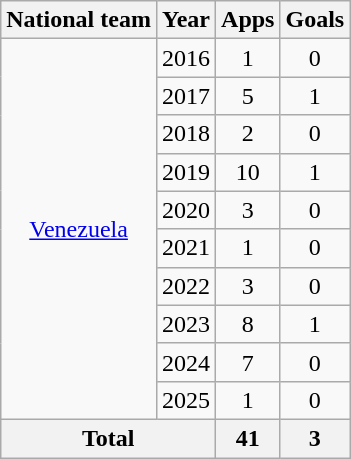<table class="wikitable" style="text-align:center">
<tr>
<th>National team</th>
<th>Year</th>
<th>Apps</th>
<th>Goals</th>
</tr>
<tr>
<td rowspan="10"><a href='#'>Venezuela</a></td>
<td>2016</td>
<td>1</td>
<td>0</td>
</tr>
<tr>
<td>2017</td>
<td>5</td>
<td>1</td>
</tr>
<tr>
<td>2018</td>
<td>2</td>
<td>0</td>
</tr>
<tr>
<td>2019</td>
<td>10</td>
<td>1</td>
</tr>
<tr>
<td>2020</td>
<td>3</td>
<td>0</td>
</tr>
<tr>
<td>2021</td>
<td>1</td>
<td>0</td>
</tr>
<tr>
<td>2022</td>
<td>3</td>
<td>0</td>
</tr>
<tr>
<td>2023</td>
<td>8</td>
<td>1</td>
</tr>
<tr>
<td>2024</td>
<td>7</td>
<td>0</td>
</tr>
<tr>
<td>2025</td>
<td>1</td>
<td>0</td>
</tr>
<tr>
<th colspan="2">Total</th>
<th>41</th>
<th>3</th>
</tr>
</table>
